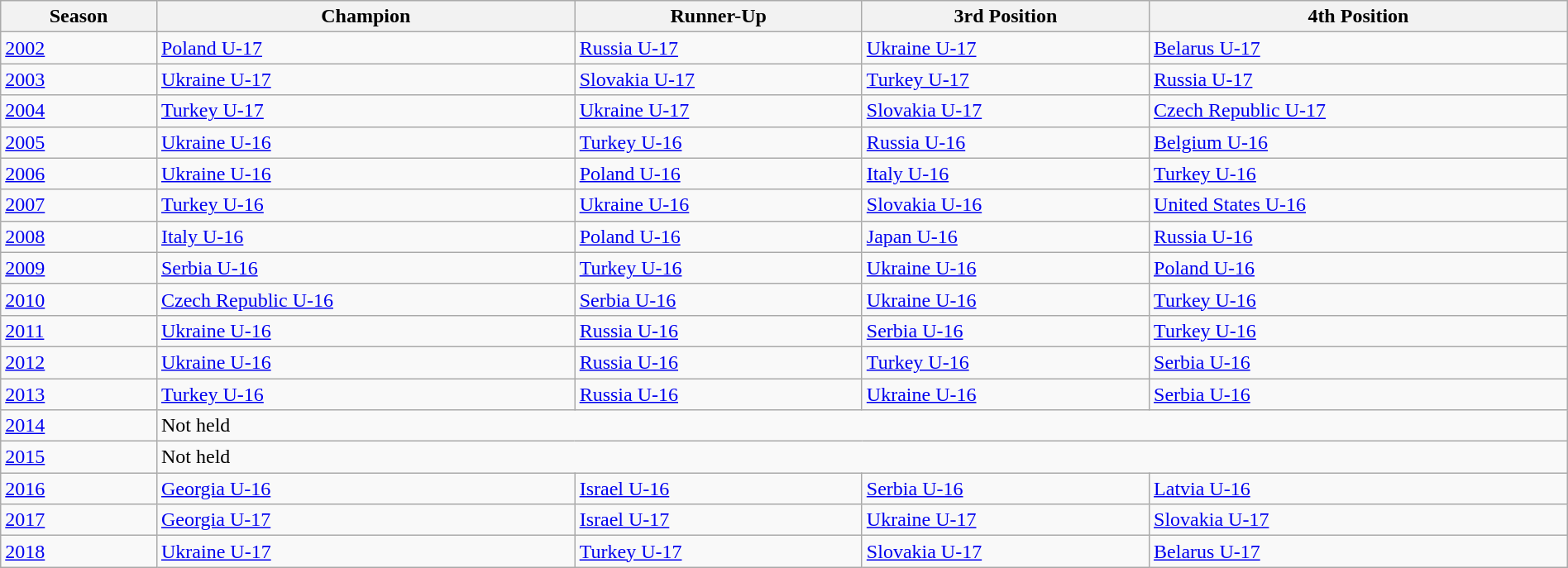<table class="wikitable" width=100%>
<tr>
<th>Season</th>
<th>Champion</th>
<th>Runner-Up</th>
<th>3rd Position</th>
<th>4th Position</th>
</tr>
<tr>
<td><a href='#'>2002</a></td>
<td> <a href='#'>Poland U-17</a></td>
<td> <a href='#'>Russia U-17</a></td>
<td> <a href='#'>Ukraine U-17</a></td>
<td> <a href='#'>Belarus U-17</a></td>
</tr>
<tr>
<td><a href='#'>2003</a></td>
<td> <a href='#'>Ukraine U-17</a></td>
<td> <a href='#'>Slovakia U-17</a></td>
<td> <a href='#'>Turkey U-17</a></td>
<td> <a href='#'>Russia U-17</a></td>
</tr>
<tr>
<td><a href='#'>2004</a></td>
<td> <a href='#'>Turkey U-17</a></td>
<td> <a href='#'>Ukraine U-17</a></td>
<td> <a href='#'>Slovakia U-17</a></td>
<td> <a href='#'>Czech Republic U-17</a></td>
</tr>
<tr>
<td><a href='#'>2005</a></td>
<td> <a href='#'>Ukraine U-16</a></td>
<td> <a href='#'>Turkey U-16</a></td>
<td> <a href='#'>Russia U-16</a></td>
<td> <a href='#'>Belgium U-16</a></td>
</tr>
<tr>
<td><a href='#'>2006</a></td>
<td> <a href='#'>Ukraine U-16</a></td>
<td> <a href='#'>Poland U-16</a></td>
<td> <a href='#'>Italy U-16</a></td>
<td> <a href='#'>Turkey U-16</a></td>
</tr>
<tr>
<td><a href='#'>2007</a></td>
<td> <a href='#'>Turkey U-16</a></td>
<td> <a href='#'>Ukraine U-16</a></td>
<td> <a href='#'>Slovakia U-16</a></td>
<td> <a href='#'>United States U-16</a></td>
</tr>
<tr>
<td><a href='#'>2008</a></td>
<td> <a href='#'>Italy U-16</a></td>
<td> <a href='#'>Poland U-16</a></td>
<td> <a href='#'>Japan U-16</a></td>
<td> <a href='#'>Russia U-16</a></td>
</tr>
<tr>
<td><a href='#'>2009</a></td>
<td> <a href='#'>Serbia U-16</a></td>
<td> <a href='#'>Turkey U-16</a></td>
<td> <a href='#'>Ukraine U-16</a></td>
<td> <a href='#'>Poland U-16</a></td>
</tr>
<tr>
<td><a href='#'>2010</a></td>
<td> <a href='#'>Czech Republic U-16</a></td>
<td> <a href='#'>Serbia U-16</a></td>
<td> <a href='#'>Ukraine U-16</a></td>
<td> <a href='#'>Turkey U-16</a></td>
</tr>
<tr>
<td><a href='#'>2011</a></td>
<td> <a href='#'>Ukraine U-16</a></td>
<td> <a href='#'>Russia U-16</a></td>
<td> <a href='#'>Serbia U-16</a></td>
<td> <a href='#'>Turkey U-16</a></td>
</tr>
<tr>
<td><a href='#'>2012</a></td>
<td> <a href='#'>Ukraine U-16</a></td>
<td> <a href='#'>Russia U-16</a></td>
<td> <a href='#'>Turkey U-16</a></td>
<td> <a href='#'>Serbia U-16</a></td>
</tr>
<tr>
<td><a href='#'>2013</a></td>
<td> <a href='#'>Turkey U-16</a></td>
<td> <a href='#'>Russia U-16</a></td>
<td> <a href='#'>Ukraine U-16</a></td>
<td> <a href='#'>Serbia U-16</a></td>
</tr>
<tr>
<td><a href='#'>2014</a></td>
<td colspan="4">Not held</td>
</tr>
<tr>
<td><a href='#'>2015</a></td>
<td colspan="4">Not held</td>
</tr>
<tr>
<td><a href='#'>2016</a></td>
<td> <a href='#'>Georgia U-16</a></td>
<td> <a href='#'>Israel U-16</a></td>
<td> <a href='#'>Serbia U-16</a></td>
<td> <a href='#'>Latvia U-16</a></td>
</tr>
<tr>
<td><a href='#'>2017</a></td>
<td> <a href='#'>Georgia U-17</a></td>
<td> <a href='#'>Israel U-17</a></td>
<td> <a href='#'>Ukraine U-17</a></td>
<td> <a href='#'>Slovakia U-17</a></td>
</tr>
<tr>
<td><a href='#'>2018</a></td>
<td> <a href='#'>Ukraine U-17</a></td>
<td> <a href='#'>Turkey U-17</a></td>
<td> <a href='#'>Slovakia U-17</a></td>
<td> <a href='#'>Belarus U-17</a></td>
</tr>
</table>
